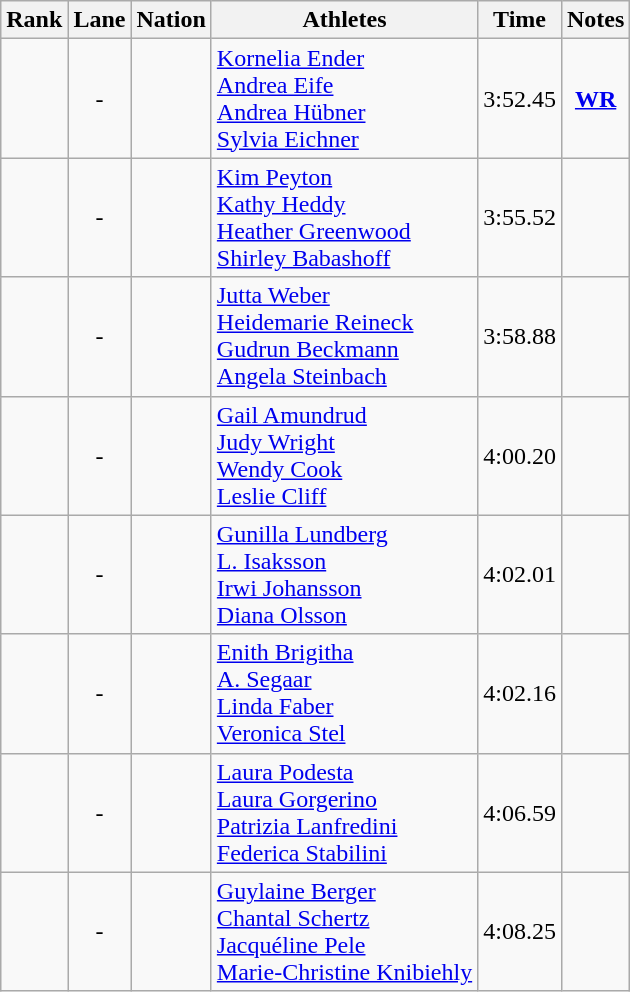<table class="wikitable sortable" style="text-align:center">
<tr>
<th>Rank</th>
<th>Lane</th>
<th>Nation</th>
<th>Athletes</th>
<th>Time</th>
<th>Notes</th>
</tr>
<tr>
<td></td>
<td>-</td>
<td align=left></td>
<td align=left><a href='#'>Kornelia Ender</a><br><a href='#'>Andrea Eife</a><br><a href='#'>Andrea Hübner</a><br><a href='#'>Sylvia Eichner</a></td>
<td>3:52.45</td>
<td><strong><a href='#'>WR</a></strong></td>
</tr>
<tr>
<td></td>
<td>-</td>
<td align=left></td>
<td align=left><a href='#'>Kim Peyton</a><br><a href='#'>Kathy Heddy</a><br><a href='#'>Heather Greenwood</a><br><a href='#'>Shirley Babashoff</a></td>
<td>3:55.52</td>
<td></td>
</tr>
<tr>
<td></td>
<td>-</td>
<td align=left></td>
<td align=left><a href='#'>Jutta Weber</a><br><a href='#'>Heidemarie Reineck</a><br><a href='#'>Gudrun Beckmann</a><br><a href='#'>Angela Steinbach</a></td>
<td>3:58.88</td>
<td></td>
</tr>
<tr>
<td></td>
<td>-</td>
<td align=left></td>
<td align=left><a href='#'>Gail Amundrud</a><br><a href='#'>Judy Wright</a><br><a href='#'>Wendy Cook</a><br><a href='#'>Leslie Cliff</a></td>
<td>4:00.20</td>
<td></td>
</tr>
<tr>
<td></td>
<td>-</td>
<td align=left></td>
<td align=left><a href='#'>Gunilla Lundberg</a><br><a href='#'>L. Isaksson</a><br><a href='#'>Irwi Johansson</a><br><a href='#'>Diana Olsson</a></td>
<td>4:02.01</td>
<td></td>
</tr>
<tr>
<td></td>
<td>-</td>
<td align=left></td>
<td align=left><a href='#'>Enith Brigitha</a><br><a href='#'>A. Segaar</a><br><a href='#'>Linda Faber</a><br><a href='#'>Veronica Stel</a></td>
<td>4:02.16</td>
<td></td>
</tr>
<tr>
<td></td>
<td>-</td>
<td align=left></td>
<td align=left><a href='#'>Laura Podesta</a><br><a href='#'>Laura Gorgerino</a><br><a href='#'>Patrizia Lanfredini</a><br><a href='#'>Federica Stabilini</a></td>
<td>4:06.59</td>
<td></td>
</tr>
<tr>
<td></td>
<td>-</td>
<td align=left></td>
<td align=left><a href='#'>Guylaine Berger</a><br><a href='#'>Chantal Schertz</a><br><a href='#'>Jacquéline Pele</a><br><a href='#'>Marie-Christine Knibiehly</a></td>
<td>4:08.25</td>
<td></td>
</tr>
</table>
